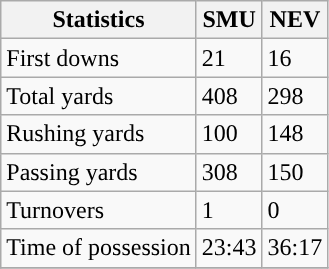<table class="wikitable" style="float: left;">
<tr>
<th>Statistics</th>
<th>SMU</th>
<th>NEV</th>
</tr>
<tr>
<td>First downs</td>
<td>21</td>
<td>16</td>
</tr>
<tr>
<td>Total yards</td>
<td>408</td>
<td>298</td>
</tr>
<tr>
<td>Rushing yards</td>
<td>100</td>
<td>148</td>
</tr>
<tr>
<td>Passing yards</td>
<td>308</td>
<td>150</td>
</tr>
<tr>
<td>Turnovers</td>
<td>1</td>
<td>0</td>
</tr>
<tr>
<td>Time of possession</td>
<td>23:43</td>
<td>36:17</td>
</tr>
<tr>
</tr>
</table>
